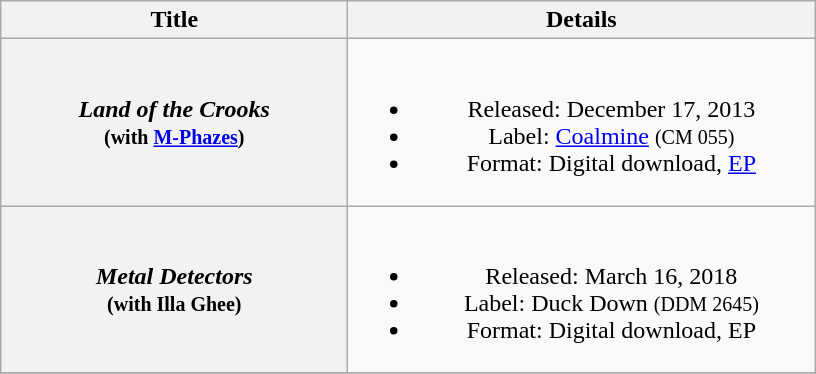<table class="wikitable plainrowheaders" style="text-align:center;">
<tr>
<th scope="col" style="width:14em;">Title</th>
<th scope="col" style="width:19em;">Details</th>
</tr>
<tr>
<th scope="row"><em>Land of the Crooks</em><br><small>(with <a href='#'>M-Phazes</a>)</small></th>
<td><br><ul><li>Released: December 17, 2013</li><li>Label: <a href='#'>Coalmine</a> <small>(CM 055)</small></li><li>Format: Digital download, <a href='#'>EP</a></li></ul></td>
</tr>
<tr>
<th scope="row"><em>Metal Detectors</em><br><small>(with Illa Ghee)</small></th>
<td><br><ul><li>Released: March 16, 2018</li><li>Label: Duck Down <small>(DDM 2645)</small></li><li>Format: Digital download, EP</li></ul></td>
</tr>
<tr>
</tr>
</table>
